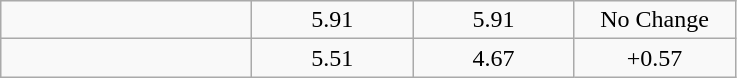<table class="wikitable">
<tr align=center>
<td align=left width=160px></td>
<td width=100px>5.91</td>
<td width=100px>5.91</td>
<td width=100px>No Change</td>
</tr>
<tr align=center>
<td align=left></td>
<td>5.51</td>
<td>4.67</td>
<td>+0.57</td>
</tr>
</table>
